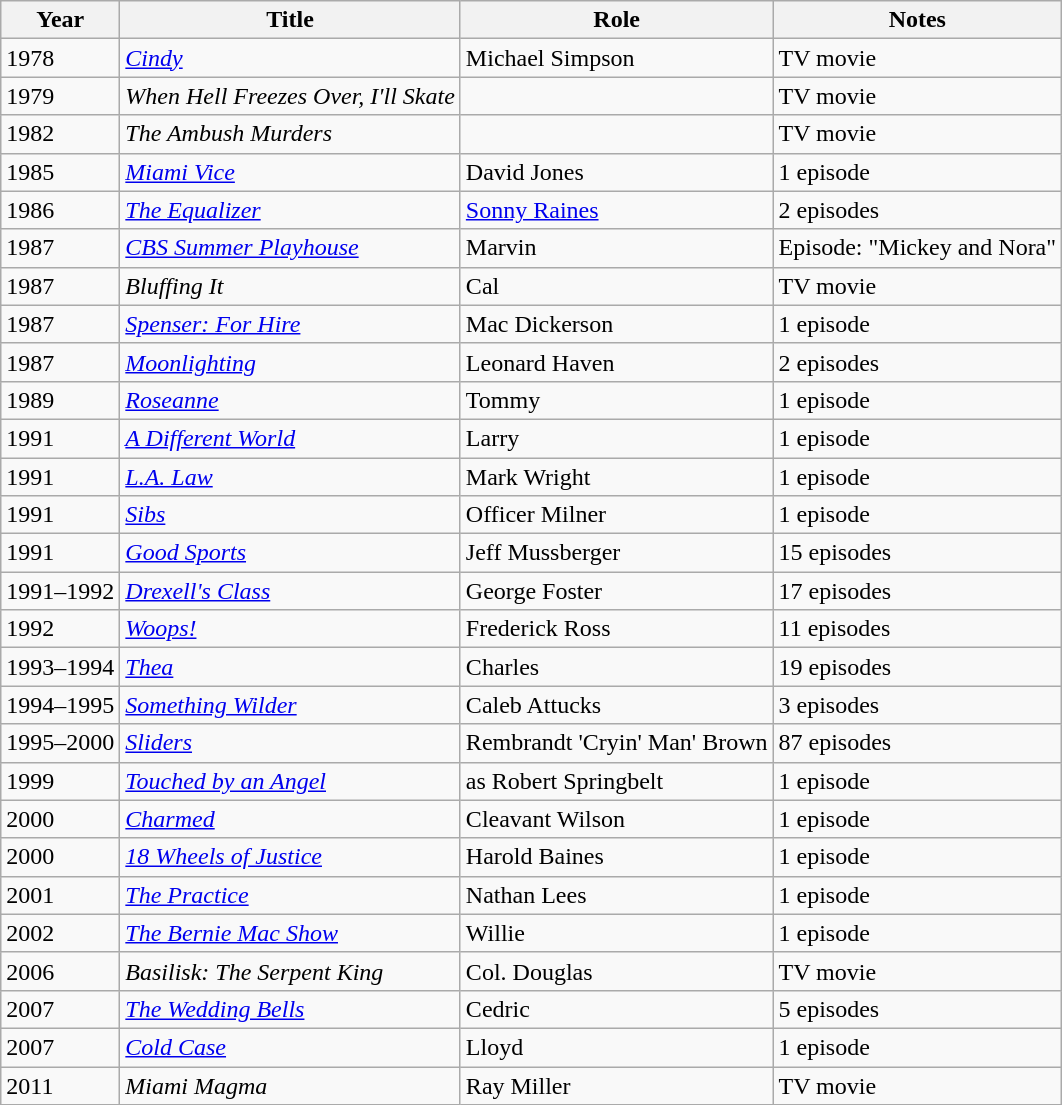<table class="wikitable sortable">
<tr>
<th>Year</th>
<th>Title</th>
<th>Role</th>
<th>Notes</th>
</tr>
<tr>
<td>1978</td>
<td><em><a href='#'>Cindy</a></em></td>
<td>Michael Simpson</td>
<td>TV movie</td>
</tr>
<tr>
<td>1979</td>
<td><em>When Hell Freezes Over, I'll Skate</em></td>
<td></td>
<td>TV movie</td>
</tr>
<tr>
<td>1982</td>
<td><em>The Ambush Murders</em></td>
<td></td>
<td>TV movie</td>
</tr>
<tr>
<td>1985</td>
<td><em><a href='#'>Miami Vice</a></em></td>
<td>David Jones</td>
<td>1 episode</td>
</tr>
<tr>
<td>1986</td>
<td><em><a href='#'>The Equalizer</a></em></td>
<td><a href='#'>Sonny Raines</a></td>
<td>2 episodes</td>
</tr>
<tr>
<td>1987</td>
<td><em><a href='#'>CBS Summer Playhouse</a></em></td>
<td>Marvin</td>
<td>Episode: "Mickey and Nora" </td>
</tr>
<tr>
<td>1987</td>
<td><em>Bluffing It</em></td>
<td>Cal</td>
<td>TV movie</td>
</tr>
<tr>
<td>1987</td>
<td><em><a href='#'>Spenser: For Hire</a></em></td>
<td>Mac Dickerson</td>
<td>1 episode</td>
</tr>
<tr>
<td>1987</td>
<td><em><a href='#'>Moonlighting</a></em></td>
<td>Leonard Haven</td>
<td>2 episodes</td>
</tr>
<tr>
<td>1989</td>
<td><em><a href='#'>Roseanne</a></em></td>
<td>Tommy</td>
<td>1 episode</td>
</tr>
<tr>
<td>1991</td>
<td><em><a href='#'>A Different World</a></em></td>
<td>Larry</td>
<td>1 episode</td>
</tr>
<tr>
<td>1991</td>
<td><em><a href='#'>L.A. Law</a></em></td>
<td>Mark Wright</td>
<td>1 episode</td>
</tr>
<tr>
<td>1991</td>
<td><em><a href='#'>Sibs</a></em></td>
<td>Officer Milner</td>
<td>1 episode</td>
</tr>
<tr>
<td>1991</td>
<td><em><a href='#'>Good Sports</a></em></td>
<td>Jeff Mussberger</td>
<td>15 episodes</td>
</tr>
<tr>
<td>1991–1992</td>
<td><em><a href='#'>Drexell's Class</a></em></td>
<td>George Foster</td>
<td>17 episodes</td>
</tr>
<tr>
<td>1992</td>
<td><em><a href='#'>Woops!</a></em></td>
<td>Frederick Ross</td>
<td>11 episodes</td>
</tr>
<tr>
<td>1993–1994</td>
<td><em><a href='#'>Thea</a></em></td>
<td>Charles</td>
<td>19 episodes</td>
</tr>
<tr>
<td>1994–1995</td>
<td><em><a href='#'>Something Wilder</a></em></td>
<td>Caleb Attucks</td>
<td>3 episodes</td>
</tr>
<tr>
<td>1995–2000</td>
<td><em><a href='#'>Sliders</a></em></td>
<td>Rembrandt 'Cryin' Man' Brown</td>
<td>87 episodes</td>
</tr>
<tr>
<td>1999</td>
<td><em><a href='#'>Touched by an Angel</a></em></td>
<td>as Robert Springbelt</td>
<td>1 episode</td>
</tr>
<tr>
<td>2000</td>
<td><em><a href='#'>Charmed</a></em></td>
<td>Cleavant Wilson</td>
<td>1 episode</td>
</tr>
<tr>
<td>2000</td>
<td><em><a href='#'>18 Wheels of Justice</a></em></td>
<td>Harold Baines</td>
<td>1 episode</td>
</tr>
<tr>
<td>2001</td>
<td><em><a href='#'>The Practice</a></em></td>
<td>Nathan Lees</td>
<td>1 episode</td>
</tr>
<tr>
<td>2002</td>
<td><em><a href='#'>The Bernie Mac Show</a></em></td>
<td>Willie</td>
<td>1 episode</td>
</tr>
<tr>
<td>2006</td>
<td><em>Basilisk: The Serpent King</em></td>
<td>Col. Douglas</td>
<td>TV movie</td>
</tr>
<tr>
<td>2007</td>
<td><em><a href='#'>The Wedding Bells</a></em></td>
<td>Cedric</td>
<td>5 episodes</td>
</tr>
<tr>
<td>2007</td>
<td><em><a href='#'>Cold Case</a></em></td>
<td>Lloyd</td>
<td>1 episode</td>
</tr>
<tr>
<td>2011</td>
<td><em>Miami Magma</em></td>
<td>Ray Miller</td>
<td>TV movie</td>
</tr>
</table>
